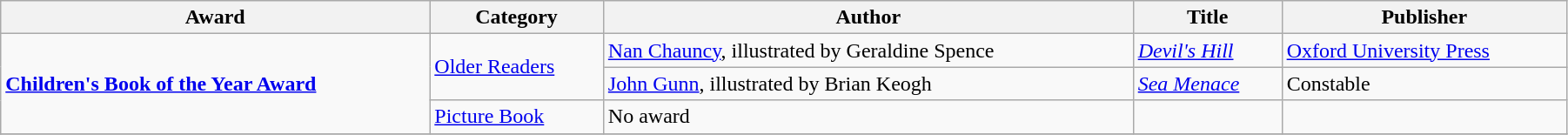<table class="wikitable" width=95%>
<tr>
<th>Award</th>
<th>Category</th>
<th>Author</th>
<th>Title</th>
<th>Publisher</th>
</tr>
<tr>
<td rowspan=3><strong><a href='#'>Children's Book of the Year Award</a></strong></td>
<td rowspan=2><a href='#'>Older Readers</a></td>
<td><a href='#'>Nan Chauncy</a>, illustrated by  Geraldine Spence</td>
<td><em><a href='#'>Devil's Hill</a></em></td>
<td><a href='#'>Oxford University Press</a></td>
</tr>
<tr>
<td><a href='#'>John Gunn</a>, illustrated by Brian Keogh</td>
<td><em><a href='#'>Sea Menace</a></em></td>
<td>Constable</td>
</tr>
<tr>
<td><a href='#'>Picture Book</a></td>
<td>No award</td>
<td></td>
<td></td>
</tr>
<tr>
</tr>
</table>
